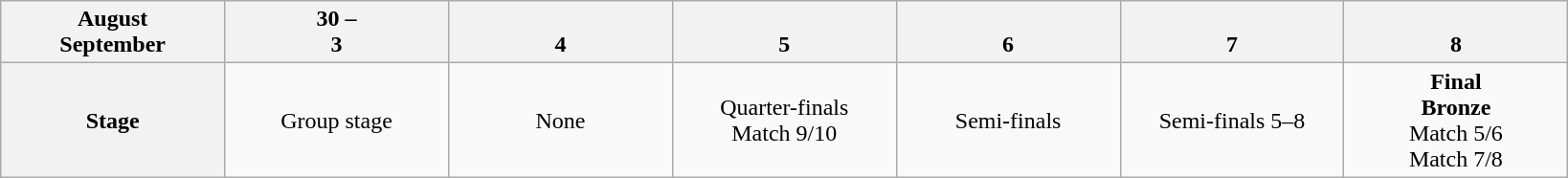<table class="wikitable" style="text-align:center">
<tr>
<th width=10%>August<br>September</th>
<th width=10%>30 –<br>3</th>
<th width=10%><br>4</th>
<th width=10%><br>5</th>
<th width=10%><br>6</th>
<th width=10%><br>7</th>
<th width=10%><br>8</th>
</tr>
<tr>
<th>Stage</th>
<td>Group stage</td>
<td>None</td>
<td>Quarter-finals<br>Match 9/10</td>
<td>Semi-finals</td>
<td>Semi-finals 5–8</td>
<td><strong>Final</strong><br><strong>Bronze</strong><br>Match 5/6<br>Match 7/8</td>
</tr>
</table>
